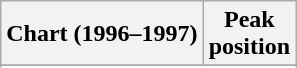<table class="wikitable sortable">
<tr>
<th align="left">Chart (1996–1997)</th>
<th align="center">Peak<br>position</th>
</tr>
<tr>
</tr>
<tr>
</tr>
</table>
